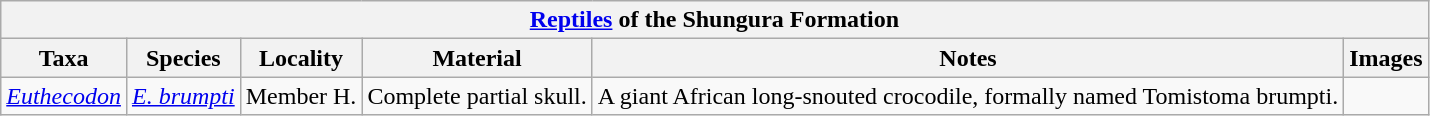<table class="wikitable" align="center">
<tr>
<th colspan="7" align="center"><strong><a href='#'>Reptiles</a></strong> of the Shungura Formation</th>
</tr>
<tr>
<th>Taxa</th>
<th>Species</th>
<th>Locality</th>
<th>Material</th>
<th>Notes</th>
<th>Images</th>
</tr>
<tr>
<td><em><a href='#'>Euthecodon</a></em></td>
<td><em><a href='#'>E. brumpti</a></em></td>
<td>Member H.</td>
<td>Complete partial skull.</td>
<td>A giant African long-snouted crocodile, formally named Tomistoma brumpti.</td>
<td></td>
</tr>
</table>
